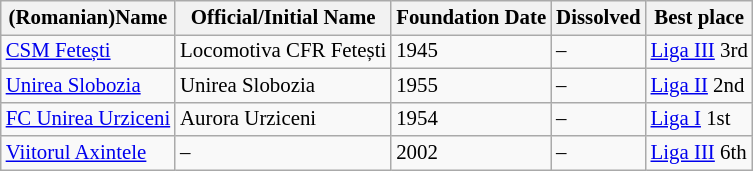<table class="wikitable sortable mw-collapsible" style=" font-size: 87%;">
<tr>
<th>(Romanian)Name</th>
<th>Official/Initial Name</th>
<th>Foundation Date</th>
<th>Dissolved</th>
<th>Best place</th>
</tr>
<tr>
<td><a href='#'>CSM Fetești</a></td>
<td>Locomotiva CFR Fetești</td>
<td>1945</td>
<td>–</td>
<td><a href='#'>Liga III</a> 3rd</td>
</tr>
<tr>
<td><a href='#'>Unirea Slobozia</a></td>
<td>Unirea Slobozia</td>
<td>1955</td>
<td>–</td>
<td><a href='#'>Liga II</a> 2nd</td>
</tr>
<tr>
<td><a href='#'>FC Unirea Urziceni</a></td>
<td>Aurora Urziceni</td>
<td>1954</td>
<td>–</td>
<td><a href='#'>Liga I</a> 1st</td>
</tr>
<tr>
<td><a href='#'>Viitorul Axintele</a></td>
<td>–</td>
<td>2002</td>
<td>–</td>
<td><a href='#'>Liga III</a> 6th</td>
</tr>
</table>
